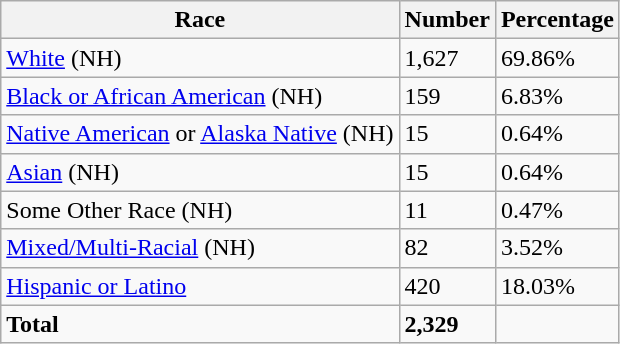<table class="wikitable">
<tr>
<th>Race</th>
<th>Number</th>
<th>Percentage</th>
</tr>
<tr>
<td><a href='#'>White</a> (NH)</td>
<td>1,627</td>
<td>69.86%</td>
</tr>
<tr>
<td><a href='#'>Black or African American</a> (NH)</td>
<td>159</td>
<td>6.83%</td>
</tr>
<tr>
<td><a href='#'>Native American</a> or <a href='#'>Alaska Native</a> (NH)</td>
<td>15</td>
<td>0.64%</td>
</tr>
<tr>
<td><a href='#'>Asian</a> (NH)</td>
<td>15</td>
<td>0.64%</td>
</tr>
<tr>
<td>Some Other Race (NH)</td>
<td>11</td>
<td>0.47%</td>
</tr>
<tr>
<td><a href='#'>Mixed/Multi-Racial</a> (NH)</td>
<td>82</td>
<td>3.52%</td>
</tr>
<tr>
<td><a href='#'>Hispanic or Latino</a></td>
<td>420</td>
<td>18.03%</td>
</tr>
<tr>
<td><strong>Total</strong></td>
<td><strong>2,329</strong></td>
<td></td>
</tr>
</table>
